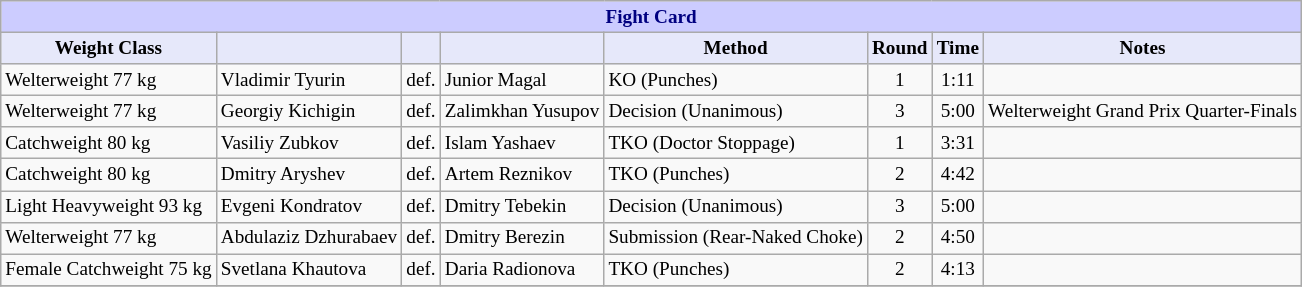<table class="wikitable" style="font-size: 80%;">
<tr>
<th colspan="8" style="background-color: #ccf; color: #000080; text-align: center;"><strong>Fight Card</strong></th>
</tr>
<tr>
<th colspan="1" style="background-color: #E6E8FA; color: #000000; text-align: center;">Weight Class</th>
<th colspan="1" style="background-color: #E6E8FA; color: #000000; text-align: center;"></th>
<th colspan="1" style="background-color: #E6E8FA; color: #000000; text-align: center;"></th>
<th colspan="1" style="background-color: #E6E8FA; color: #000000; text-align: center;"></th>
<th colspan="1" style="background-color: #E6E8FA; color: #000000; text-align: center;">Method</th>
<th colspan="1" style="background-color: #E6E8FA; color: #000000; text-align: center;">Round</th>
<th colspan="1" style="background-color: #E6E8FA; color: #000000; text-align: center;">Time</th>
<th colspan="1" style="background-color: #E6E8FA; color: #000000; text-align: center;">Notes</th>
</tr>
<tr>
<td>Welterweight 77 kg</td>
<td> Vladimir Tyurin</td>
<td>def.</td>
<td> Junior Magal</td>
<td>KO (Punches)</td>
<td align=center>1</td>
<td align=center>1:11</td>
<td></td>
</tr>
<tr>
<td>Welterweight 77 kg</td>
<td> Georgiy Kichigin</td>
<td>def.</td>
<td> Zalimkhan Yusupov</td>
<td>Decision (Unanimous)</td>
<td align=center>3</td>
<td align=center>5:00</td>
<td>Welterweight Grand Prix Quarter-Finals</td>
</tr>
<tr>
<td>Catchweight 80 kg</td>
<td> Vasiliy Zubkov</td>
<td>def.</td>
<td> Islam Yashaev</td>
<td>TKO (Doctor Stoppage)</td>
<td align=center>1</td>
<td align=center>3:31</td>
<td></td>
</tr>
<tr>
<td>Catchweight 80 kg</td>
<td> Dmitry Aryshev</td>
<td>def.</td>
<td> Artem Reznikov</td>
<td>TKO (Punches)</td>
<td align=center>2</td>
<td align=center>4:42</td>
<td></td>
</tr>
<tr>
<td>Light Heavyweight 93 kg</td>
<td> Evgeni Kondratov</td>
<td>def.</td>
<td> Dmitry Tebekin</td>
<td>Decision (Unanimous)</td>
<td align=center>3</td>
<td align=center>5:00</td>
<td></td>
</tr>
<tr>
<td>Welterweight 77 kg</td>
<td> Abdulaziz Dzhurabaev</td>
<td>def.</td>
<td> Dmitry Berezin</td>
<td>Submission (Rear-Naked Choke)</td>
<td align=center>2</td>
<td align=center>4:50</td>
<td></td>
</tr>
<tr>
<td>Female Catchweight 75 kg</td>
<td> Svetlana Khautova</td>
<td>def.</td>
<td> Daria Radionova</td>
<td>TKO (Punches)</td>
<td align=center>2</td>
<td align=center>4:13</td>
<td></td>
</tr>
<tr>
</tr>
</table>
